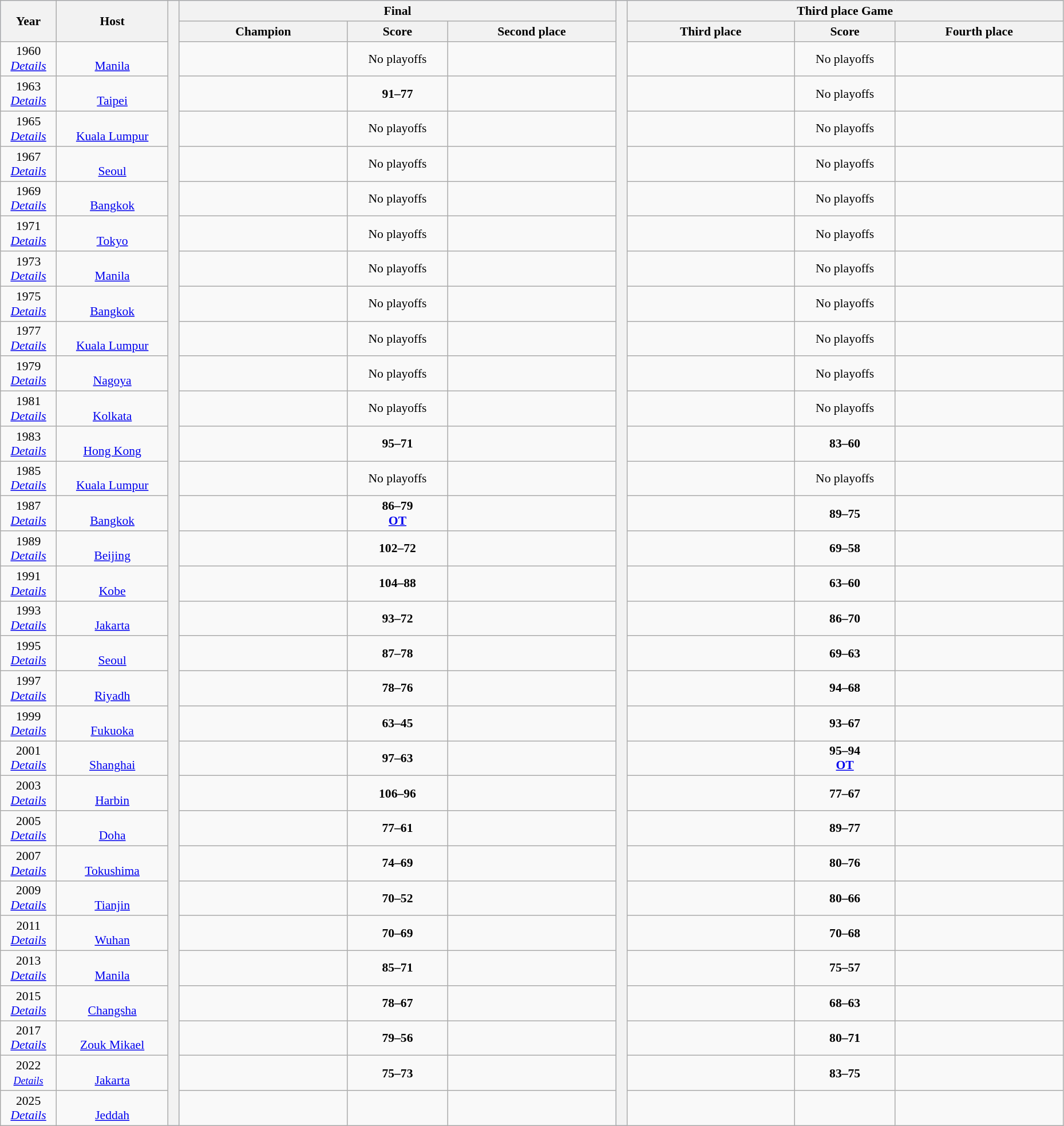<table class="wikitable" style="font-size:90%; width: 98%; text-align: center;">
<tr bgcolor=#C1D8FF>
<th rowspan=2 width=5%>Year</th>
<th rowspan=2 width=10%>Host</th>
<th width=1% rowspan=33 bgcolor=ffffff></th>
<th colspan=3>Final</th>
<th width=1% rowspan=33 bgcolor=ffffff></th>
<th colspan=3>Third place Game</th>
</tr>
<tr bgcolor=#EFEFEF>
<th width=15%>Champion</th>
<th width=9%>Score</th>
<th width=15%>Second place</th>
<th width=15%>Third place</th>
<th width=9%>Score</th>
<th width=15%>Fourth place</th>
</tr>
<tr>
<td>1960 <br> <em><a href='#'>Details</a></em></td>
<td><br><a href='#'>Manila</a></td>
<td><strong></strong></td>
<td><span>No playoffs</span></td>
<td></td>
<td></td>
<td><span>No playoffs</span></td>
<td></td>
</tr>
<tr>
<td>1963 <br> <em><a href='#'>Details</a></em></td>
<td><br><a href='#'>Taipei</a></td>
<td><strong></strong></td>
<td><strong>91–77</strong></td>
<td></td>
<td></td>
<td><span>No playoffs</span></td>
<td></td>
</tr>
<tr>
<td>1965 <br> <em><a href='#'>Details</a></em></td>
<td><br><a href='#'>Kuala Lumpur</a></td>
<td><strong></strong></td>
<td><span>No playoffs</span></td>
<td></td>
<td></td>
<td><span>No playoffs</span></td>
<td></td>
</tr>
<tr>
<td>1967 <br> <em><a href='#'>Details</a></em></td>
<td><br><a href='#'>Seoul</a></td>
<td><strong></strong></td>
<td><span>No playoffs</span></td>
<td></td>
<td></td>
<td><span>No playoffs</span></td>
<td></td>
</tr>
<tr>
<td>1969 <br> <em><a href='#'>Details</a></em></td>
<td><br><a href='#'>Bangkok</a></td>
<td><strong></strong></td>
<td><span>No playoffs</span></td>
<td></td>
<td></td>
<td><span>No playoffs</span></td>
<td></td>
</tr>
<tr>
<td>1971 <br> <em><a href='#'>Details</a></em></td>
<td><br><a href='#'>Tokyo</a></td>
<td><strong></strong></td>
<td><span>No playoffs</span></td>
<td></td>
<td></td>
<td><span>No playoffs</span></td>
<td></td>
</tr>
<tr>
<td>1973 <br> <em><a href='#'>Details</a></em></td>
<td><br><a href='#'>Manila</a></td>
<td><strong></strong></td>
<td><span>No playoffs</span></td>
<td></td>
<td></td>
<td><span>No playoffs</span></td>
<td></td>
</tr>
<tr>
<td>1975 <br> <em><a href='#'>Details</a></em></td>
<td><br><a href='#'>Bangkok</a></td>
<td><strong></strong></td>
<td><span>No playoffs</span></td>
<td></td>
<td></td>
<td><span>No playoffs</span></td>
<td></td>
</tr>
<tr>
<td>1977 <br> <em><a href='#'>Details</a></em></td>
<td><br><a href='#'>Kuala Lumpur</a></td>
<td><strong></strong></td>
<td><span>No playoffs</span></td>
<td></td>
<td></td>
<td><span>No playoffs</span></td>
<td></td>
</tr>
<tr>
<td>1979 <br> <em><a href='#'>Details</a></em></td>
<td><br><a href='#'>Nagoya</a></td>
<td><strong></strong></td>
<td><span>No playoffs</span></td>
<td></td>
<td></td>
<td><span>No playoffs</span></td>
<td></td>
</tr>
<tr>
<td>1981 <br> <em><a href='#'>Details</a></em></td>
<td><br><a href='#'>Kolkata</a></td>
<td><strong></strong></td>
<td><span>No playoffs</span></td>
<td></td>
<td></td>
<td><span>No playoffs</span></td>
<td></td>
</tr>
<tr>
<td>1983 <br> <em><a href='#'>Details</a></em></td>
<td><br><a href='#'>Hong Kong</a></td>
<td><strong></strong></td>
<td><strong>95–71</strong></td>
<td></td>
<td></td>
<td><strong>83–60</strong></td>
<td></td>
</tr>
<tr>
<td>1985 <br> <em><a href='#'>Details</a></em></td>
<td><br><a href='#'>Kuala Lumpur</a></td>
<td><strong></strong></td>
<td><span>No playoffs</span></td>
<td></td>
<td></td>
<td><span>No playoffs</span></td>
<td></td>
</tr>
<tr>
<td>1987 <br> <em><a href='#'>Details</a></em></td>
<td><br><a href='#'>Bangkok</a></td>
<td><strong></strong></td>
<td><strong>86–79<br><a href='#'>OT</a></strong></td>
<td></td>
<td></td>
<td><strong>89–75</strong></td>
<td></td>
</tr>
<tr>
<td>1989 <br> <em><a href='#'>Details</a></em></td>
<td><br><a href='#'>Beijing</a></td>
<td><strong></strong></td>
<td><strong>102–72</strong></td>
<td></td>
<td></td>
<td><strong>69–58</strong></td>
<td></td>
</tr>
<tr>
<td>1991 <br> <em><a href='#'>Details</a></em></td>
<td><br><a href='#'>Kobe</a></td>
<td><strong></strong></td>
<td><strong>104–88</strong></td>
<td></td>
<td></td>
<td><strong>63–60</strong></td>
<td></td>
</tr>
<tr>
<td>1993 <br> <em><a href='#'>Details</a></em></td>
<td><br><a href='#'>Jakarta</a></td>
<td><strong></strong></td>
<td><strong>93–72</strong></td>
<td></td>
<td></td>
<td><strong>86–70</strong></td>
<td></td>
</tr>
<tr>
<td>1995 <br> <em><a href='#'>Details</a></em></td>
<td><br><a href='#'>Seoul</a></td>
<td><strong></strong></td>
<td><strong>87–78</strong></td>
<td></td>
<td></td>
<td><strong>69–63</strong></td>
<td></td>
</tr>
<tr>
<td>1997 <br> <em><a href='#'>Details</a></em></td>
<td><br><a href='#'>Riyadh</a></td>
<td><strong></strong></td>
<td><strong>78–76</strong></td>
<td></td>
<td></td>
<td><strong>94–68</strong></td>
<td></td>
</tr>
<tr>
<td>1999 <br> <em><a href='#'>Details</a></em></td>
<td><br><a href='#'>Fukuoka</a></td>
<td><strong></strong></td>
<td><strong>63–45</strong></td>
<td></td>
<td></td>
<td><strong>93–67</strong></td>
<td></td>
</tr>
<tr>
<td>2001 <br> <em><a href='#'>Details</a></em></td>
<td><br><a href='#'>Shanghai</a></td>
<td><strong></strong></td>
<td><strong>97–63</strong></td>
<td></td>
<td></td>
<td><strong>95–94<br><a href='#'>OT</a></strong></td>
<td></td>
</tr>
<tr>
<td>2003 <br> <em><a href='#'>Details</a></em></td>
<td><br><a href='#'>Harbin</a></td>
<td><strong></strong></td>
<td><strong>106–96</strong></td>
<td></td>
<td></td>
<td><strong>77–67</strong></td>
<td></td>
</tr>
<tr>
<td>2005 <br> <em><a href='#'>Details</a></em></td>
<td><br><a href='#'>Doha</a></td>
<td><strong></strong></td>
<td><strong>77–61</strong></td>
<td></td>
<td></td>
<td><strong>89–77</strong></td>
<td></td>
</tr>
<tr>
<td>2007 <br> <em><a href='#'>Details</a></em></td>
<td><br><a href='#'>Tokushima</a></td>
<td><strong></strong></td>
<td><strong>74–69</strong></td>
<td></td>
<td></td>
<td><strong>80–76</strong></td>
<td></td>
</tr>
<tr>
<td>2009 <br> <em><a href='#'>Details</a></em></td>
<td><br><a href='#'>Tianjin</a></td>
<td><strong></strong></td>
<td><strong>70–52</strong></td>
<td></td>
<td></td>
<td><strong>80–66</strong></td>
<td></td>
</tr>
<tr>
<td>2011 <br> <em><a href='#'>Details</a></em></td>
<td><br><a href='#'>Wuhan</a></td>
<td><strong></strong></td>
<td><strong>70–69</strong></td>
<td></td>
<td></td>
<td><strong>70–68</strong></td>
<td></td>
</tr>
<tr>
<td>2013 <br> <em><a href='#'>Details</a></em></td>
<td><br><a href='#'>Manila</a></td>
<td><strong></strong></td>
<td><strong>85–71</strong></td>
<td></td>
<td></td>
<td><strong>75–57</strong></td>
<td></td>
</tr>
<tr>
<td>2015 <br> <em><a href='#'>Details</a></em></td>
<td><br><a href='#'>Changsha</a></td>
<td><strong></strong></td>
<td><strong>78–67</strong></td>
<td></td>
<td></td>
<td><strong>68–63</strong></td>
<td></td>
</tr>
<tr>
<td>2017 <br> <em><a href='#'>Details</a></em></td>
<td><br><a href='#'>Zouk Mikael</a></td>
<td><strong></strong></td>
<td><strong>79–56</strong></td>
<td></td>
<td></td>
<td><strong>80–71</strong></td>
<td></td>
</tr>
<tr>
<td>2022<small> <br> <em><a href='#'>Details</a></em></small></td>
<td><br><a href='#'>Jakarta</a></td>
<td><strong></strong></td>
<td><strong>75–73</strong></td>
<td></td>
<td></td>
<td><strong>83–75</strong></td>
<td></td>
</tr>
<tr>
<td>2025<br> <em><a href='#'>Details</a></em></td>
<td><br><a href='#'>Jeddah</a></td>
<td></td>
<td></td>
<td></td>
<td></td>
<td></td>
<td></td>
</tr>
</table>
